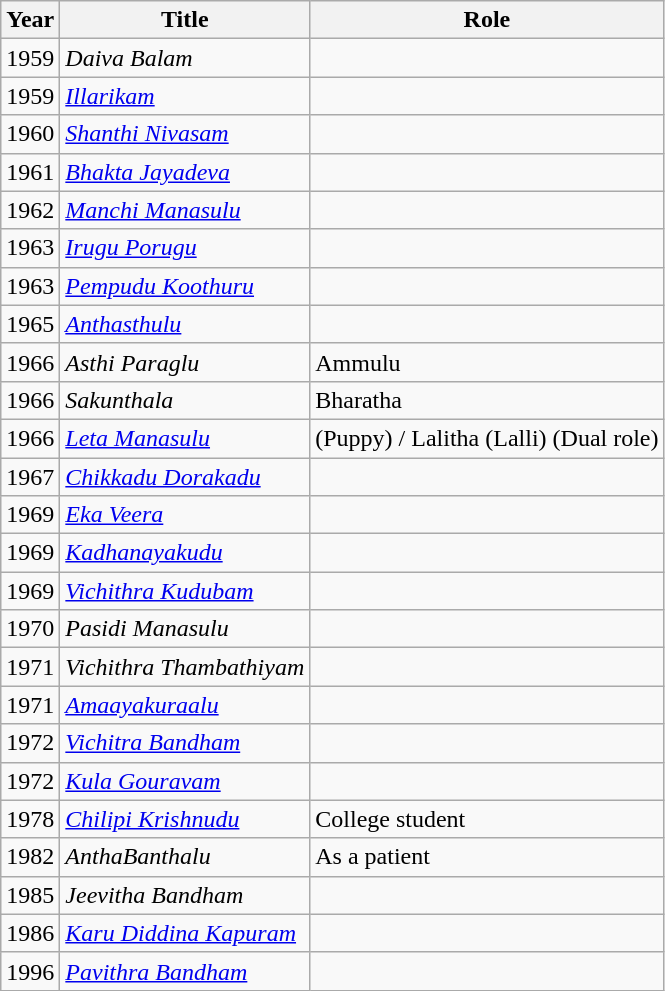<table class="wikitable sortable">
<tr>
<th>Year</th>
<th>Title</th>
<th>Role</th>
</tr>
<tr>
<td>1959</td>
<td><em>Daiva Balam</em></td>
<td></td>
</tr>
<tr>
<td>1959</td>
<td><em><a href='#'>Illarikam</a></em></td>
<td></td>
</tr>
<tr>
<td>1960</td>
<td><em><a href='#'>Shanthi Nivasam</a></em></td>
<td></td>
</tr>
<tr>
<td>1961</td>
<td><em><a href='#'>Bhakta Jayadeva</a></em></td>
<td></td>
</tr>
<tr>
<td>1962</td>
<td><em><a href='#'>Manchi Manasulu</a></em></td>
<td></td>
</tr>
<tr>
<td>1963</td>
<td><em><a href='#'>Irugu Porugu</a></em></td>
<td></td>
</tr>
<tr>
<td>1963</td>
<td><em><a href='#'>Pempudu Koothuru</a></em></td>
<td></td>
</tr>
<tr>
<td>1965</td>
<td><em><a href='#'>Anthasthulu</a></em></td>
<td></td>
</tr>
<tr>
<td>1966</td>
<td><em>Asthi Paraglu</em></td>
<td>Ammulu</td>
</tr>
<tr>
<td>1966</td>
<td><em>Sakunthala</em></td>
<td>Bharatha</td>
</tr>
<tr>
<td>1966</td>
<td><em><a href='#'>Leta Manasulu</a></em></td>
<td>(Puppy) / Lalitha (Lalli) (Dual role)</td>
</tr>
<tr>
<td>1967</td>
<td><a href='#'><em>Chikkadu Dorakadu</em></a></td>
<td></td>
</tr>
<tr>
<td>1969</td>
<td><em><a href='#'>Eka Veera</a></em></td>
<td></td>
</tr>
<tr>
<td>1969</td>
<td><a href='#'><em>Kadhanayakudu</em></a></td>
<td></td>
</tr>
<tr>
<td>1969</td>
<td><a href='#'><em>Vichithra Kudubam</em></a></td>
<td></td>
</tr>
<tr>
<td>1970</td>
<td><em>Pasidi Manasulu</em></td>
<td></td>
</tr>
<tr>
<td>1971</td>
<td><em>Vichithra Thambathiyam</em></td>
<td></td>
</tr>
<tr>
<td>1971</td>
<td><em><a href='#'>Amaayakuraalu</a></em></td>
<td></td>
</tr>
<tr>
<td>1972</td>
<td><em><a href='#'>Vichitra Bandham</a></em></td>
<td></td>
</tr>
<tr>
<td>1972</td>
<td><a href='#'><em>Kula Gouravam</em></a></td>
<td></td>
</tr>
<tr>
<td>1978</td>
<td><em><a href='#'>Chilipi Krishnudu</a></em></td>
<td>College student</td>
</tr>
<tr>
<td>1982</td>
<td><em>AnthaBanthalu</em></td>
<td>As a patient</td>
</tr>
<tr>
<td>1985</td>
<td><em>Jeevitha Bandham</em></td>
<td></td>
</tr>
<tr>
<td>1986</td>
<td><em><a href='#'>Karu Diddina Kapuram</a></em></td>
<td></td>
</tr>
<tr>
<td>1996</td>
<td><em><a href='#'>Pavithra Bandham</a></em></td>
<td></td>
</tr>
</table>
